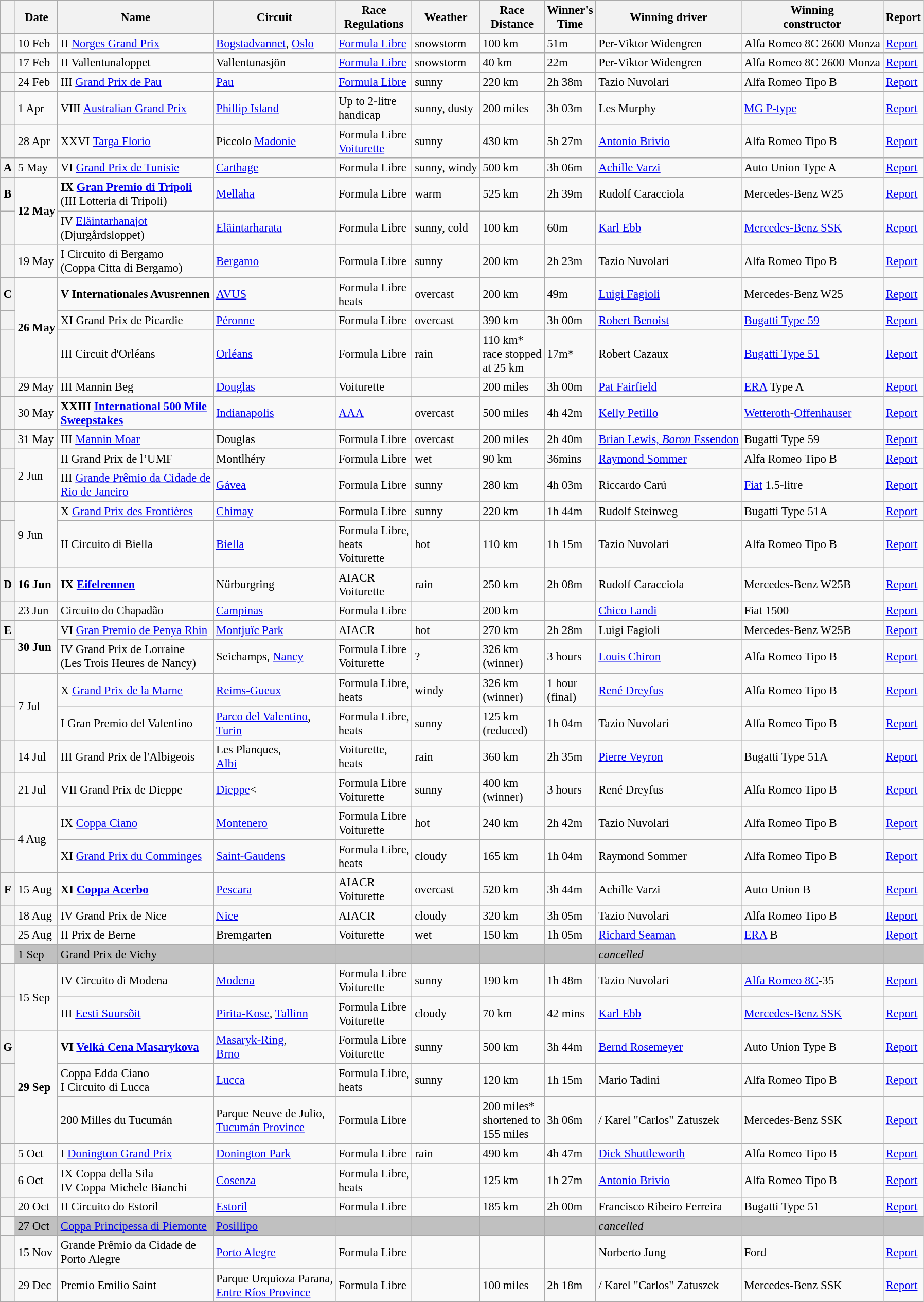<table class="wikitable" style="font-size:95%">
<tr>
<th></th>
<th>Date</th>
<th>Name</th>
<th>Circuit</th>
<th>Race<br>Regulations</th>
<th>Weather</th>
<th>Race<br>Distance</th>
<th>Winner's<br>Time</th>
<th>Winning driver</th>
<th>Winning<br>constructor</th>
<th>Report</th>
</tr>
<tr>
<th></th>
<td>10 Feb</td>
<td> II <a href='#'>Norges Grand Prix</a></td>
<td><a href='#'>Bogstadvannet</a>, <a href='#'>Oslo</a></td>
<td><a href='#'>Formula Libre</a></td>
<td>snowstorm</td>
<td>100 km</td>
<td>51m</td>
<td> Per-Viktor Widengren</td>
<td>Alfa Romeo 8C 2600 Monza</td>
<td><a href='#'>Report</a></td>
</tr>
<tr>
<th></th>
<td>17 Feb</td>
<td> II Vallentunaloppet</td>
<td>Vallentunasjön</td>
<td><a href='#'>Formula Libre</a></td>
<td>snowstorm</td>
<td>40 km</td>
<td>22m</td>
<td> Per-Viktor Widengren</td>
<td>Alfa Romeo 8C 2600 Monza</td>
<td><a href='#'>Report</a></td>
</tr>
<tr>
<th></th>
<td>24 Feb</td>
<td> III <a href='#'>Grand Prix de Pau</a></td>
<td><a href='#'>Pau</a></td>
<td><a href='#'>Formula Libre</a></td>
<td>sunny</td>
<td>220 km</td>
<td>2h 38m</td>
<td> Tazio Nuvolari</td>
<td>Alfa Romeo Tipo B</td>
<td><a href='#'>Report</a></td>
</tr>
<tr>
<th></th>
<td>1 Apr</td>
<td> VIII <a href='#'>Australian Grand Prix</a></td>
<td><a href='#'>Phillip Island</a></td>
<td>Up to 2-litre<br>handicap</td>
<td>sunny, dusty</td>
<td>200 miles</td>
<td>3h 03m</td>
<td> Les Murphy</td>
<td><a href='#'>MG P-type</a></td>
<td><a href='#'>Report</a></td>
</tr>
<tr>
<th></th>
<td>28 Apr</td>
<td> XXVI <a href='#'>Targa Florio</a></td>
<td>Piccolo <a href='#'>Madonie</a></td>
<td>Formula Libre<br><a href='#'>Voiturette</a></td>
<td>sunny</td>
<td>430 km</td>
<td>5h 27m</td>
<td> <a href='#'>Antonio Brivio</a></td>
<td>Alfa Romeo Tipo B</td>
<td><a href='#'>Report</a></td>
</tr>
<tr>
<th>A</th>
<td>5 May</td>
<td> VI <a href='#'>Grand Prix de Tunisie</a></td>
<td><a href='#'>Carthage</a></td>
<td>Formula Libre</td>
<td>sunny, windy</td>
<td>500 km</td>
<td>3h 06m</td>
<td> <a href='#'>Achille Varzi</a></td>
<td>Auto Union Type A</td>
<td><a href='#'>Report</a></td>
</tr>
<tr>
<th>B</th>
<td rowspan=2><strong>12 May</strong></td>
<td> <strong>IX <a href='#'>Gran Premio di Tripoli</a> </strong><br>(III Lotteria di Tripoli)</td>
<td><a href='#'>Mellaha</a></td>
<td>Formula Libre</td>
<td>warm</td>
<td>525 km</td>
<td>2h 39m</td>
<td> Rudolf Caracciola</td>
<td>Mercedes-Benz W25</td>
<td><a href='#'>Report</a></td>
</tr>
<tr>
<th></th>
<td> IV <a href='#'>Eläintarhanajot</a><br>(Djurgårdsloppet)</td>
<td><a href='#'>Eläintarharata</a></td>
<td>Formula Libre</td>
<td>sunny, cold</td>
<td>100 km</td>
<td>60m</td>
<td> <a href='#'>Karl Ebb</a></td>
<td><a href='#'>Mercedes-Benz SSK</a></td>
<td><a href='#'>Report</a></td>
</tr>
<tr>
<th></th>
<td>19 May</td>
<td> I Circuito di Bergamo<br>(Coppa Citta di Bergamo)</td>
<td><a href='#'>Bergamo</a></td>
<td>Formula Libre</td>
<td>sunny</td>
<td>200 km</td>
<td>2h 23m</td>
<td> Tazio Nuvolari</td>
<td>Alfa Romeo Tipo B</td>
<td><a href='#'>Report</a></td>
</tr>
<tr>
<th>C</th>
<td rowspan=3><strong>26 May</strong></td>
<td> <strong>V Internationales Avusrennen</strong></td>
<td><a href='#'>AVUS</a></td>
<td>Formula Libre<br>heats</td>
<td>overcast</td>
<td>200 km</td>
<td>49m</td>
<td> <a href='#'>Luigi Fagioli</a></td>
<td>Mercedes-Benz W25</td>
<td><a href='#'>Report</a></td>
</tr>
<tr>
<th></th>
<td> XI Grand Prix de Picardie</td>
<td><a href='#'>Péronne</a></td>
<td>Formula Libre</td>
<td>overcast</td>
<td>390 km</td>
<td>3h 00m</td>
<td> <a href='#'>Robert Benoist</a></td>
<td><a href='#'>Bugatti Type 59</a></td>
<td><a href='#'>Report</a></td>
</tr>
<tr>
<th></th>
<td> III Circuit  d'Orléans</td>
<td><a href='#'>Orléans</a></td>
<td>Formula Libre</td>
<td>rain</td>
<td>110 km*<br>race stopped<br>at 25 km</td>
<td>17m*</td>
<td> Robert Cazaux</td>
<td><a href='#'>Bugatti Type 51</a></td>
<td><a href='#'>Report</a></td>
</tr>
<tr>
<th></th>
<td>29 May</td>
<td> III Mannin Beg</td>
<td><a href='#'>Douglas</a></td>
<td>Voiturette</td>
<td></td>
<td>200 miles</td>
<td>3h 00m</td>
<td> <a href='#'>Pat Fairfield</a></td>
<td><a href='#'>ERA</a> Type A</td>
<td><a href='#'>Report</a></td>
</tr>
<tr>
<th></th>
<td>30 May</td>
<td> <strong>XXIII <a href='#'>International 500 Mile <br>Sweepstakes</a></strong></td>
<td><a href='#'>Indianapolis</a></td>
<td><a href='#'>AAA</a></td>
<td>overcast</td>
<td>500 miles</td>
<td>4h 42m</td>
<td> <a href='#'>Kelly Petillo</a></td>
<td><a href='#'>Wetteroth</a>-<a href='#'>Offenhauser</a></td>
<td><a href='#'>Report</a></td>
</tr>
<tr>
<th></th>
<td>31 May</td>
<td> III <a href='#'>Mannin Moar</a></td>
<td>Douglas</td>
<td>Formula Libre</td>
<td>overcast</td>
<td>200 miles</td>
<td>2h 40m</td>
<td> <a href='#'>Brian Lewis, <em>Baron</em> Essendon</a></td>
<td>Bugatti Type 59</td>
<td><a href='#'>Report</a></td>
</tr>
<tr>
<th></th>
<td rowspan=2>2 Jun</td>
<td> II Grand Prix de l’UMF</td>
<td>Montlhéry</td>
<td>Formula Libre</td>
<td>wet</td>
<td>90 km</td>
<td>36mins</td>
<td> <a href='#'>Raymond Sommer</a></td>
<td>Alfa Romeo Tipo B</td>
<td><a href='#'>Report</a></td>
</tr>
<tr>
<th></th>
<td> III <a href='#'>Grande Prêmio da Cidade de<br> Rio de Janeiro</a></td>
<td><a href='#'>Gávea</a></td>
<td>Formula Libre</td>
<td>sunny</td>
<td>280 km</td>
<td>4h 03m</td>
<td> Riccardo Carú</td>
<td><a href='#'>Fiat</a> 1.5-litre</td>
<td><a href='#'>Report</a></td>
</tr>
<tr>
<th></th>
<td rowspan=2>9 Jun</td>
<td> X <a href='#'>Grand Prix des Frontières</a></td>
<td><a href='#'>Chimay</a></td>
<td>Formula Libre</td>
<td>sunny</td>
<td>220 km</td>
<td>1h 44m</td>
<td> Rudolf Steinweg</td>
<td>Bugatti Type 51A</td>
<td><a href='#'>Report</a></td>
</tr>
<tr>
<th></th>
<td> II Circuito di Biella</td>
<td><a href='#'>Biella</a></td>
<td>Formula Libre,<br>heats<br>Voiturette</td>
<td>hot</td>
<td>110 km</td>
<td>1h 15m</td>
<td> Tazio Nuvolari</td>
<td>Alfa Romeo Tipo B</td>
<td><a href='#'>Report</a></td>
</tr>
<tr>
<th>D</th>
<td><strong>16 Jun</strong></td>
<td> <strong>IX <a href='#'>Eifelrennen</a> </strong></td>
<td>Nürburgring</td>
<td>AIACR<br>Voiturette</td>
<td>rain</td>
<td>250 km</td>
<td>2h 08m</td>
<td> Rudolf Caracciola</td>
<td>Mercedes-Benz W25B</td>
<td><a href='#'>Report</a></td>
</tr>
<tr>
<th></th>
<td>23 Jun</td>
<td> Circuito do Chapadão</td>
<td><a href='#'>Campinas</a></td>
<td>Formula Libre</td>
<td></td>
<td>200 km</td>
<td></td>
<td> <a href='#'>Chico Landi</a></td>
<td>Fiat 1500</td>
<td><a href='#'>Report</a></td>
</tr>
<tr>
<th>E</th>
<td rowspan=2><strong>30 Jun</strong></td>
<td> VI <a href='#'>Gran Premio de Penya Rhin</a></td>
<td><a href='#'>Montjuïc Park</a></td>
<td>AIACR</td>
<td>hot</td>
<td>270 km</td>
<td>2h 28m</td>
<td> Luigi Fagioli</td>
<td>Mercedes-Benz W25B</td>
<td><a href='#'>Report</a></td>
</tr>
<tr>
<th></th>
<td> IV Grand Prix de Lorraine<br>(Les Trois Heures de Nancy)</td>
<td>Seichamps, <a href='#'>Nancy</a></td>
<td>Formula Libre<br>Voiturette</td>
<td>?</td>
<td>326 km<br>(winner)</td>
<td>3 hours</td>
<td> <a href='#'>Louis Chiron</a></td>
<td>Alfa Romeo Tipo B</td>
<td><a href='#'>Report</a></td>
</tr>
<tr>
<th></th>
<td rowspan=2>7 Jul</td>
<td> X <a href='#'>Grand Prix de la Marne</a></td>
<td><a href='#'>Reims-Gueux</a></td>
<td>Formula Libre,<br>heats</td>
<td>windy</td>
<td>326 km<br>(winner)</td>
<td>1 hour<br> (final)</td>
<td> <a href='#'>René Dreyfus</a></td>
<td>Alfa Romeo Tipo B</td>
<td><a href='#'>Report</a></td>
</tr>
<tr>
<th></th>
<td> I Gran Premio del Valentino</td>
<td><a href='#'>Parco del Valentino</a>,<br><a href='#'>Turin</a></td>
<td>Formula Libre,<br>heats</td>
<td>sunny</td>
<td>125 km<br>(reduced)</td>
<td>1h 04m</td>
<td> Tazio Nuvolari</td>
<td>Alfa Romeo Tipo B</td>
<td><a href='#'>Report</a></td>
</tr>
<tr>
<th></th>
<td>14 Jul</td>
<td> III Grand Prix de l'Albigeois</td>
<td>Les Planques,<br><a href='#'>Albi</a></td>
<td>Voiturette,<br>heats</td>
<td>rain</td>
<td>360 km</td>
<td>2h 35m</td>
<td> <a href='#'>Pierre Veyron</a></td>
<td>Bugatti Type 51A</td>
<td><a href='#'>Report</a></td>
</tr>
<tr>
<th></th>
<td>21 Jul</td>
<td> VII Grand Prix de Dieppe</td>
<td><a href='#'>Dieppe</a><</td>
<td>Formula Libre<br>Voiturette</td>
<td>sunny</td>
<td>400 km<br>(winner)</td>
<td>3 hours</td>
<td> René Dreyfus</td>
<td>Alfa Romeo Tipo B</td>
<td><a href='#'>Report</a></td>
</tr>
<tr>
<th></th>
<td rowspan=2>4 Aug</td>
<td> IX <a href='#'>Coppa Ciano</a></td>
<td><a href='#'>Montenero</a></td>
<td>Formula Libre<br>Voiturette</td>
<td>hot</td>
<td>240 km</td>
<td>2h 42m</td>
<td> Tazio Nuvolari</td>
<td>Alfa Romeo Tipo B</td>
<td><a href='#'>Report</a></td>
</tr>
<tr>
<th></th>
<td> XI <a href='#'>Grand Prix du Comminges</a></td>
<td><a href='#'>Saint-Gaudens</a></td>
<td>Formula Libre,<br>heats</td>
<td>cloudy</td>
<td>165 km</td>
<td>1h 04m</td>
<td> Raymond Sommer</td>
<td>Alfa Romeo Tipo B</td>
<td><a href='#'>Report</a></td>
</tr>
<tr>
<th>F</th>
<td>15 Aug</td>
<td> <strong>XI <a href='#'>Coppa Acerbo</a> </strong></td>
<td><a href='#'>Pescara</a></td>
<td>AIACR<br>Voiturette</td>
<td>overcast</td>
<td>520 km</td>
<td>3h 44m</td>
<td> Achille Varzi</td>
<td>Auto Union B</td>
<td><a href='#'>Report</a></td>
</tr>
<tr>
<th></th>
<td>18 Aug</td>
<td> IV Grand Prix de Nice</td>
<td><a href='#'>Nice</a></td>
<td>AIACR</td>
<td>cloudy</td>
<td>320 km</td>
<td>3h 05m</td>
<td> Tazio Nuvolari</td>
<td>Alfa Romeo Tipo B</td>
<td><a href='#'>Report</a></td>
</tr>
<tr>
<th></th>
<td>25 Aug</td>
<td> II Prix de Berne</td>
<td>Bremgarten</td>
<td>Voiturette</td>
<td>wet</td>
<td>150 km</td>
<td>1h 05m</td>
<td> <a href='#'>Richard Seaman</a></td>
<td><a href='#'>ERA</a> B</td>
<td><a href='#'>Report</a></td>
</tr>
<tr>
</tr>
<tr style="background:#C0C0C0;">
<th></th>
<td>1 Sep</td>
<td> Grand Prix de Vichy</td>
<td></td>
<td></td>
<td></td>
<td></td>
<td></td>
<td><em>cancelled</em></td>
<td></td>
<td></td>
</tr>
<tr>
<th></th>
<td rowspan=2>15 Sep</td>
<td> IV Circuito di Modena</td>
<td><a href='#'>Modena</a></td>
<td>Formula Libre<br>Voiturette</td>
<td>sunny</td>
<td>190 km</td>
<td>1h 48m</td>
<td> Tazio Nuvolari</td>
<td><a href='#'>Alfa Romeo 8C</a>-35</td>
<td><a href='#'>Report</a></td>
</tr>
<tr>
<th></th>
<td> III <a href='#'>Eesti Suursõit</a></td>
<td><a href='#'>Pirita-Kose</a>, <a href='#'>Tallinn</a></td>
<td>Formula Libre<br>Voiturette</td>
<td>cloudy</td>
<td>70 km</td>
<td>42 mins</td>
<td> <a href='#'>Karl Ebb</a></td>
<td><a href='#'>Mercedes-Benz SSK</a></td>
<td><a href='#'>Report</a></td>
</tr>
<tr>
<th>G</th>
<td rowspan=3><strong>29 Sep</strong></td>
<td> <strong>VI <a href='#'>Velká Cena Masarykova</a></strong></td>
<td><a href='#'>Masaryk-Ring</a>,<br><a href='#'>Brno</a></td>
<td>Formula Libre<br>Voiturette</td>
<td>sunny</td>
<td>500 km</td>
<td>3h 44m<br></td>
<td> <a href='#'>Bernd Rosemeyer</a></td>
<td>Auto Union Type B</td>
<td><a href='#'>Report</a></td>
</tr>
<tr>
<th></th>
<td> Coppa Edda Ciano<br> I Circuito di Lucca</td>
<td><a href='#'>Lucca</a></td>
<td>Formula Libre,<br>heats</td>
<td>sunny</td>
<td>120 km</td>
<td>1h 15m</td>
<td> Mario Tadini</td>
<td>Alfa Romeo Tipo B</td>
<td><a href='#'>Report</a></td>
</tr>
<tr>
<th></th>
<td> 200 Milles du Tucumán</td>
<td>Parque Neuve de Julio,<br><a href='#'>Tucumán Province</a></td>
<td>Formula Libre</td>
<td></td>
<td>200 miles*<br> shortened to<br>155 miles</td>
<td>3h 06m</td>
<td>/ Karel "Carlos" Zatuszek</td>
<td>Mercedes-Benz SSK</td>
<td><a href='#'>Report</a></td>
</tr>
<tr>
<th></th>
<td>5 Oct</td>
<td> I <a href='#'>Donington Grand Prix</a></td>
<td><a href='#'>Donington Park</a></td>
<td>Formula Libre</td>
<td>rain</td>
<td>490 km</td>
<td>4h 47m</td>
<td> <a href='#'>Dick Shuttleworth</a></td>
<td>Alfa Romeo Tipo B</td>
<td><a href='#'>Report</a></td>
</tr>
<tr>
<th></th>
<td>6 Oct</td>
<td> IX Coppa della Sila<br>IV Coppa Michele Bianchi</td>
<td><a href='#'>Cosenza</a></td>
<td>Formula Libre,<br>heats</td>
<td></td>
<td>125 km</td>
<td>1h 27m</td>
<td> <a href='#'>Antonio Brivio</a></td>
<td>Alfa Romeo Tipo B</td>
<td><a href='#'>Report</a></td>
</tr>
<tr>
<th></th>
<td>20 Oct</td>
<td> II Circuito do Estoril</td>
<td><a href='#'>Estoril</a></td>
<td>Formula Libre</td>
<td></td>
<td>185 km</td>
<td>2h 00m</td>
<td> Francisco Ribeiro Ferreira</td>
<td>Bugatti Type 51</td>
<td><a href='#'>Report</a></td>
</tr>
<tr>
</tr>
<tr style="background:#C0C0C0;">
<th></th>
<td>27 Oct</td>
<td> <a href='#'>Coppa Principessa di Piemonte</a></td>
<td><a href='#'>Posillipo</a></td>
<td></td>
<td></td>
<td></td>
<td></td>
<td><em>cancelled</em></td>
<td></td>
<td></td>
</tr>
<tr>
<th></th>
<td>15 Nov</td>
<td> Grande Prêmio da Cidade de<br> Porto Alegre</td>
<td><a href='#'>Porto Alegre</a></td>
<td>Formula Libre</td>
<td></td>
<td></td>
<td></td>
<td> Norberto Jung</td>
<td>Ford</td>
<td><a href='#'>Report</a></td>
</tr>
<tr>
<th></th>
<td>29 Dec</td>
<td> Premio Emilio Saint</td>
<td>Parque Urquioza Parana,<br><a href='#'>Entre Ríos Province</a></td>
<td>Formula Libre</td>
<td></td>
<td>100 miles</td>
<td>2h 18m</td>
<td>/ Karel "Carlos" Zatuszek</td>
<td>Mercedes-Benz SSK</td>
<td><a href='#'>Report</a></td>
</tr>
</table>
